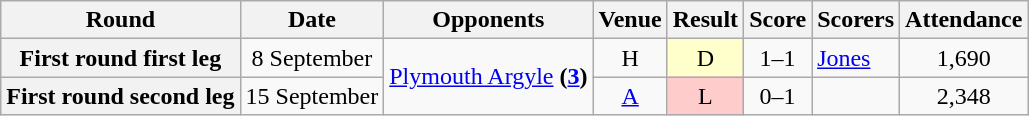<table class="wikitable" style="text-align:center">
<tr>
<th>Round</th>
<th>Date</th>
<th>Opponents</th>
<th>Venue</th>
<th>Result</th>
<th>Score</th>
<th>Scorers</th>
<th>Attendance</th>
</tr>
<tr>
<th>First round first leg</th>
<td>8 September</td>
<td rowspan=2><a href='#'>Plymouth Argyle</a> <strong>(<a href='#'>3</a>)</strong></td>
<td>H</td>
<td style="background-color:#FFFFCC">D</td>
<td>1–1</td>
<td align="left"><a href='#'>Jones</a></td>
<td>1,690</td>
</tr>
<tr>
<th>First round second leg</th>
<td>15 September</td>
<td><a href='#'>A</a></td>
<td style="background-color:#FFCCCC">L</td>
<td>0–1</td>
<td align="left"></td>
<td>2,348</td>
</tr>
</table>
